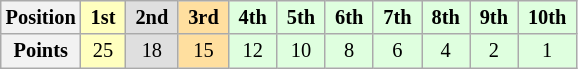<table class="wikitable" style="font-size:85%; text-align:center">
<tr>
<th>Position</th>
<td style="background:#ffffbf;"> <strong>1st</strong> </td>
<td style="background:#dfdfdf;"> <strong>2nd</strong> </td>
<td style="background:#ffdf9f;"> <strong>3rd</strong> </td>
<td style="background:#dfffdf;"> <strong>4th</strong> </td>
<td style="background:#dfffdf;"> <strong>5th</strong> </td>
<td style="background:#dfffdf;"> <strong>6th</strong> </td>
<td style="background:#dfffdf;"> <strong>7th</strong> </td>
<td style="background:#dfffdf;"> <strong>8th</strong> </td>
<td style="background:#dfffdf;"> <strong>9th</strong> </td>
<td style="background:#dfffdf;"> <strong>10th</strong> </td>
</tr>
<tr>
<th>Points</th>
<td style="background:#ffffbf;">25</td>
<td style="background:#dfdfdf;">18</td>
<td style="background:#ffdf9f;">15</td>
<td style="background:#dfffdf;">12</td>
<td style="background:#dfffdf;">10</td>
<td style="background:#dfffdf;">8</td>
<td style="background:#dfffdf;">6</td>
<td style="background:#dfffdf;">4</td>
<td style="background:#dfffdf;">2</td>
<td style="background:#dfffdf;">1</td>
</tr>
</table>
